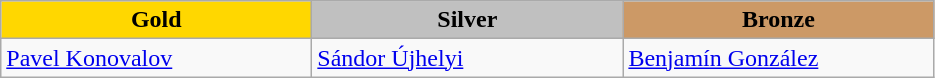<table class="wikitable" style="text-align:left">
<tr align="center">
<td width=200 bgcolor=gold><strong>Gold</strong></td>
<td width=200 bgcolor=silver><strong>Silver</strong></td>
<td width=200 bgcolor=CC9966><strong>Bronze</strong></td>
</tr>
<tr>
<td><a href='#'>Pavel Konovalov</a><br><em></em></td>
<td><a href='#'>Sándor Újhelyi</a><br><em></em></td>
<td><a href='#'>Benjamín González</a><br><em></em></td>
</tr>
</table>
